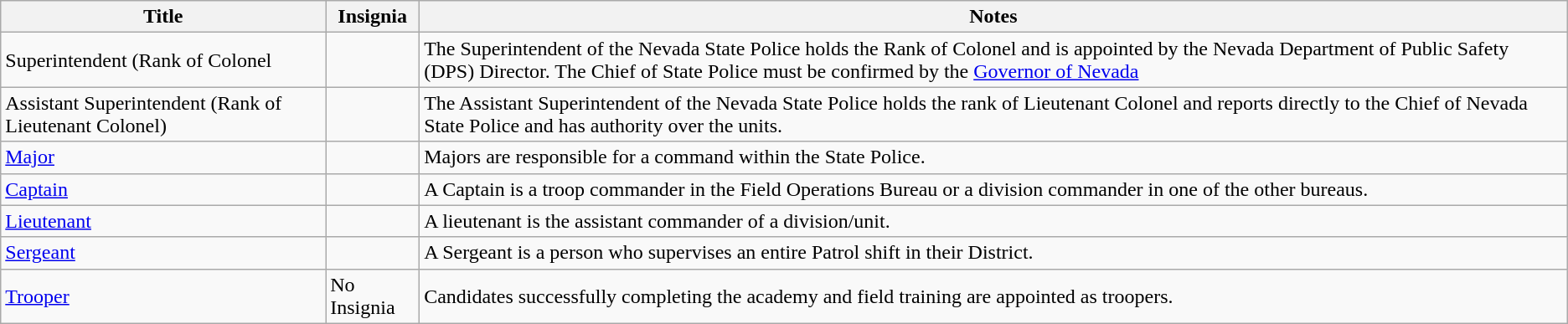<table class="wikitable">
<tr>
<th>Title</th>
<th>Insignia</th>
<th>Notes</th>
</tr>
<tr>
<td>Superintendent (Rank of Colonel</td>
<td></td>
<td>The Superintendent of the Nevada State Police holds the Rank of Colonel and is appointed by the Nevada Department of Public Safety (DPS) Director. The Chief of State Police must be confirmed by the <a href='#'>Governor of Nevada</a></td>
</tr>
<tr>
<td>Assistant Superintendent (Rank of Lieutenant Colonel)</td>
<td></td>
<td>The Assistant Superintendent of the Nevada State Police holds the rank of Lieutenant Colonel and reports directly to the Chief of Nevada State Police and has authority over the units.</td>
</tr>
<tr>
<td><a href='#'>Major</a></td>
<td></td>
<td>Majors are responsible for a command within the State Police.</td>
</tr>
<tr>
<td><a href='#'>Captain</a></td>
<td></td>
<td>A Captain is a troop commander in the Field Operations Bureau or a division commander in one of the other bureaus.</td>
</tr>
<tr>
<td><a href='#'>Lieutenant</a></td>
<td></td>
<td>A lieutenant is the assistant commander of a division/unit.</td>
</tr>
<tr>
<td><a href='#'>Sergeant</a></td>
<td></td>
<td>A Sergeant is a person who supervises an entire Patrol shift in their District.</td>
</tr>
<tr>
<td><a href='#'>Trooper</a></td>
<td>No Insignia</td>
<td>Candidates successfully completing the academy and field training are appointed as troopers.</td>
</tr>
</table>
